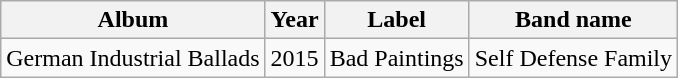<table class="wikitable">
<tr>
<th>Album</th>
<th>Year</th>
<th>Label</th>
<th>Band name</th>
</tr>
<tr>
<td>German Industrial Ballads</td>
<td>2015</td>
<td>Bad Paintings</td>
<td>Self Defense Family</td>
</tr>
</table>
